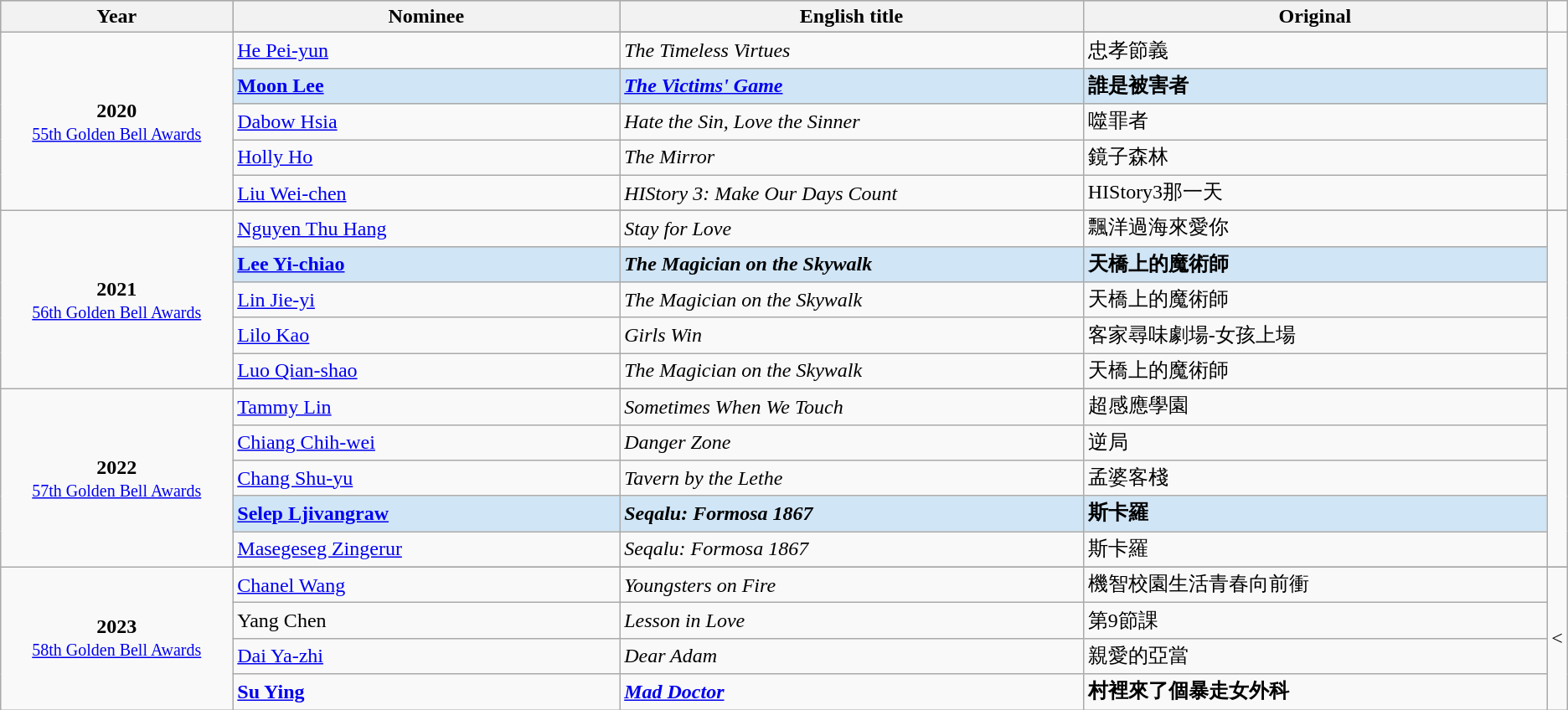<table class="wikitable">
<tr style="background:#bebebe;">
<th style="width:15%;">Year</th>
<th style="width:25%;">Nominee</th>
<th style="width:30%;">English title</th>
<th style="width:30%;">Original</th>
</tr>
<tr>
<td rowspan=6 style="text-align:center"><strong>2020</strong> <br> <small><a href='#'>55th Golden Bell Awards</a></small></td>
</tr>
<tr>
<td><a href='#'>He Pei-yun</a></td>
<td><em>The Timeless Virtues</em></td>
<td>忠孝節義</td>
<td rowspan=5></td>
</tr>
<tr style="background:#d0e5f5;">
<td><strong><a href='#'>Moon Lee</a></strong></td>
<td><strong><em><a href='#'>The Victims' Game</a></em></strong></td>
<td><strong>誰是被害者</strong></td>
</tr>
<tr>
<td><a href='#'>Dabow Hsia</a></td>
<td><em>Hate the Sin, Love the Sinner</em></td>
<td>噬罪者</td>
</tr>
<tr>
<td><a href='#'>Holly Ho</a></td>
<td><em>The Mirror</em></td>
<td>鏡子森林</td>
</tr>
<tr>
<td><a href='#'>Liu Wei-chen</a></td>
<td><em>HIStory 3: Make Our Days Count</em></td>
<td>HIStory3那一天</td>
</tr>
<tr>
<td rowspan=6 style="text-align:center"><strong>2021</strong> <br> <small><a href='#'>56th Golden Bell Awards</a></small></td>
</tr>
<tr>
<td><a href='#'>Nguyen Thu Hang</a></td>
<td><em>Stay for Love</em></td>
<td>飄洋過海來愛你</td>
<td rowspan=5></td>
</tr>
<tr style="background:#d0e5f5;">
<td><strong><a href='#'>Lee Yi-chiao</a></strong></td>
<td><strong><em>The Magician on the Skywalk</em></strong></td>
<td><strong>天橋上的魔術師</strong></td>
</tr>
<tr>
<td><a href='#'>Lin Jie-yi</a></td>
<td><em>The Magician on the Skywalk</em></td>
<td>天橋上的魔術師</td>
</tr>
<tr>
<td><a href='#'>Lilo Kao</a></td>
<td><em>Girls Win</em></td>
<td>客家尋味劇場-女孩上場</td>
</tr>
<tr>
<td><a href='#'>Luo Qian-shao</a></td>
<td><em>The Magician on the Skywalk</em></td>
<td>天橋上的魔術師</td>
</tr>
<tr>
<td rowspan=6 style="text-align:center"><strong>2022</strong> <br> <small><a href='#'>57th Golden Bell Awards</a></small></td>
</tr>
<tr>
<td><a href='#'>Tammy Lin</a></td>
<td><em>Sometimes When We Touch</em></td>
<td>超感應學園</td>
<td rowspan=5></td>
</tr>
<tr>
<td><a href='#'>Chiang Chih-wei</a></td>
<td><em>Danger Zone</em></td>
<td>逆局</td>
</tr>
<tr>
<td><a href='#'>Chang Shu-yu</a></td>
<td><em>Tavern by the Lethe</em></td>
<td>孟婆客棧</td>
</tr>
<tr style="background:#d0e5f5;">
<td><strong><a href='#'>Selep Ljivangraw</a></strong></td>
<td><strong><em>Seqalu: Formosa 1867</em></strong></td>
<td><strong>斯卡羅</strong></td>
</tr>
<tr>
<td><a href='#'>Masegeseg Zingerur</a></td>
<td><em>Seqalu: Formosa 1867</em></td>
<td>斯卡羅</td>
</tr>
<tr>
<td rowspan=5 style="text-align:center"><strong>2023</strong> <br> <small><a href='#'>58th Golden Bell Awards</a></small></td>
</tr>
<tr>
<td><a href='#'>Chanel Wang</a></td>
<td><em>Youngsters on Fire</em></td>
<td>機智校園生活青春向前衝</td>
<td rowspan=4><</td>
</tr>
<tr>
<td>Yang Chen</td>
<td><em>Lesson in Love</em></td>
<td>第9節課</td>
</tr>
<tr>
<td><a href='#'>Dai Ya-zhi</a></td>
<td><em>Dear Adam</em></td>
<td>親愛的亞當</td>
</tr>
<tr -style="background:#d0e5f5;">
<td><strong><a href='#'>Su Ying</a></strong></td>
<td><strong><em><a href='#'>Mad Doctor</a></em></strong></td>
<td><strong>村裡來了個暴走女外科</strong></td>
</tr>
</table>
